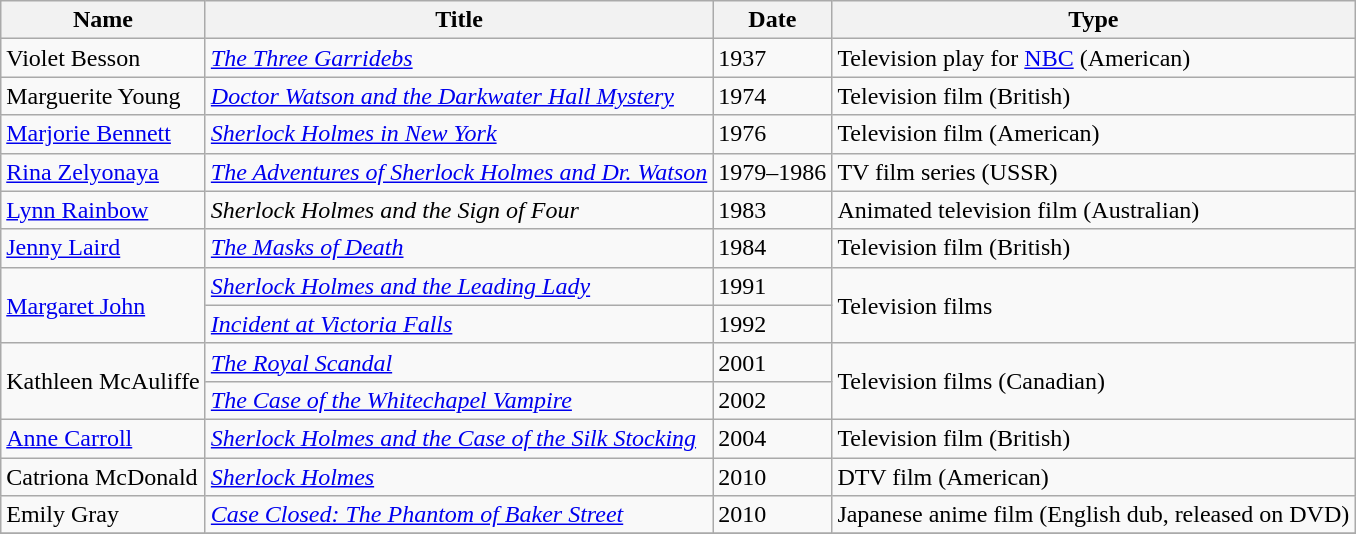<table class="wikitable sortable">
<tr>
<th>Name</th>
<th>Title</th>
<th>Date</th>
<th>Type</th>
</tr>
<tr>
<td>Violet Besson</td>
<td><em><a href='#'>The Three Garridebs</a></em></td>
<td>1937</td>
<td>Television play for <a href='#'>NBC</a> (American)</td>
</tr>
<tr>
<td>Marguerite Young</td>
<td><em><a href='#'>Doctor Watson and the Darkwater Hall Mystery</a></em></td>
<td>1974</td>
<td>Television film (British)</td>
</tr>
<tr>
<td><a href='#'>Marjorie Bennett</a></td>
<td><em><a href='#'>Sherlock Holmes in New York</a></em></td>
<td>1976</td>
<td>Television film (American)</td>
</tr>
<tr>
<td><a href='#'>Rina Zelyonaya</a></td>
<td><em><a href='#'>The Adventures of Sherlock Holmes and Dr. Watson</a></em></td>
<td>1979–1986</td>
<td>TV film series (USSR)</td>
</tr>
<tr>
<td><a href='#'>Lynn Rainbow</a></td>
<td><em>Sherlock Holmes and the Sign of Four</em></td>
<td>1983</td>
<td>Animated television film (Australian)</td>
</tr>
<tr>
<td><a href='#'>Jenny Laird</a></td>
<td><em><a href='#'>The Masks of Death</a></em></td>
<td>1984</td>
<td>Television film (British)</td>
</tr>
<tr>
<td rowspan="2"><a href='#'>Margaret John</a></td>
<td><em><a href='#'>Sherlock Holmes and the Leading Lady</a></em></td>
<td>1991</td>
<td rowspan="2">Television films</td>
</tr>
<tr>
<td><em><a href='#'>Incident at Victoria Falls</a></em></td>
<td>1992</td>
</tr>
<tr>
<td rowspan="2">Kathleen McAuliffe</td>
<td><em><a href='#'>The Royal Scandal</a></em></td>
<td>2001</td>
<td rowspan="2">Television films (Canadian)</td>
</tr>
<tr>
<td><em><a href='#'>The Case of the Whitechapel Vampire</a></em></td>
<td>2002</td>
</tr>
<tr>
<td><a href='#'>Anne Carroll</a></td>
<td><em><a href='#'>Sherlock Holmes and the Case of the Silk Stocking</a></em></td>
<td>2004</td>
<td>Television film (British)</td>
</tr>
<tr>
<td>Catriona McDonald</td>
<td><em><a href='#'>Sherlock Holmes</a></em></td>
<td>2010</td>
<td>DTV film (American)</td>
</tr>
<tr>
<td>Emily Gray</td>
<td><em><a href='#'>Case Closed: The Phantom of Baker Street</a></em></td>
<td>2010</td>
<td>Japanese anime film (English dub, released on DVD)</td>
</tr>
<tr>
</tr>
</table>
